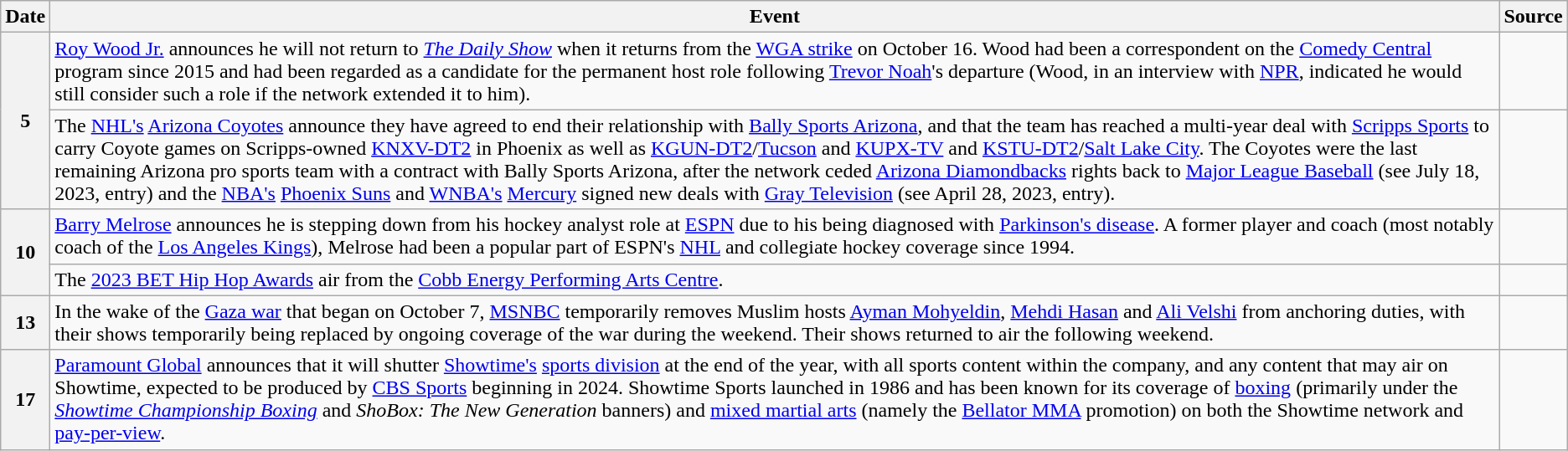<table class="wikitable">
<tr>
<th>Date</th>
<th>Event</th>
<th>Source</th>
</tr>
<tr>
<th rowspan="2">5</th>
<td><a href='#'>Roy Wood Jr.</a> announces he will not return to <em><a href='#'>The Daily Show</a></em> when it returns from the <a href='#'>WGA strike</a> on October 16. Wood had been a correspondent on the <a href='#'>Comedy Central</a> program since 2015 and had been regarded as a candidate for the permanent host role following <a href='#'>Trevor Noah</a>'s departure (Wood, in an interview with <a href='#'>NPR</a>, indicated he would still consider such a role if the network extended it to him).</td>
<td></td>
</tr>
<tr>
<td>The <a href='#'>NHL's</a> <a href='#'>Arizona Coyotes</a> announce they have agreed to end their relationship with <a href='#'>Bally Sports Arizona</a>, and that the team has reached a multi-year deal with <a href='#'>Scripps Sports</a> to carry Coyote games on Scripps-owned <a href='#'>KNXV-DT2</a> in Phoenix as well as <a href='#'>KGUN-DT2</a>/<a href='#'>Tucson</a> and <a href='#'>KUPX-TV</a> and <a href='#'>KSTU-DT2</a>/<a href='#'>Salt Lake City</a>. The Coyotes were the last remaining Arizona pro sports team with a contract with Bally Sports Arizona, after the network ceded <a href='#'>Arizona Diamondbacks</a> rights back to <a href='#'>Major League Baseball</a> (see July 18, 2023, entry) and the <a href='#'>NBA's</a> <a href='#'>Phoenix Suns</a> and <a href='#'>WNBA's</a> <a href='#'>Mercury</a> signed new deals with <a href='#'>Gray Television</a> (see April 28, 2023, entry).</td>
<td></td>
</tr>
<tr>
<th rowspan="2">10</th>
<td><a href='#'>Barry Melrose</a> announces he is stepping down from his hockey analyst role at <a href='#'>ESPN</a> due to his being diagnosed with <a href='#'>Parkinson's disease</a>. A former player and coach (most notably coach of the <a href='#'>Los Angeles Kings</a>), Melrose had been a popular part of ESPN's <a href='#'>NHL</a> and collegiate hockey coverage since 1994.</td>
<td></td>
</tr>
<tr>
<td>The <a href='#'>2023 BET Hip Hop Awards</a> air from the <a href='#'>Cobb Energy Performing Arts Centre</a>.</td>
<td></td>
</tr>
<tr>
<th>13</th>
<td>In the wake of the <a href='#'>Gaza war</a> that began on October 7, <a href='#'>MSNBC</a> temporarily removes Muslim hosts <a href='#'>Ayman Mohyeldin</a>, <a href='#'>Mehdi Hasan</a> and <a href='#'>Ali Velshi</a> from anchoring duties, with their shows temporarily being replaced by ongoing coverage of the war during the weekend. Their shows returned to air the following weekend.</td>
<td></td>
</tr>
<tr>
<th>17</th>
<td><a href='#'>Paramount Global</a> announces that it will shutter <a href='#'>Showtime's</a> <a href='#'>sports division</a> at the end of the year, with all sports content within the company, and any content that may air on Showtime, expected to be produced by <a href='#'>CBS Sports</a> beginning in 2024. Showtime Sports launched in 1986 and has been known for its coverage of <a href='#'>boxing</a> (primarily under the <em><a href='#'>Showtime Championship Boxing</a></em> and <em>ShoBox: The New Generation</em> banners) and <a href='#'>mixed martial arts</a> (namely the <a href='#'>Bellator MMA</a> promotion) on both the Showtime network and <a href='#'>pay-per-view</a>.</td>
<td></td>
</tr>
</table>
